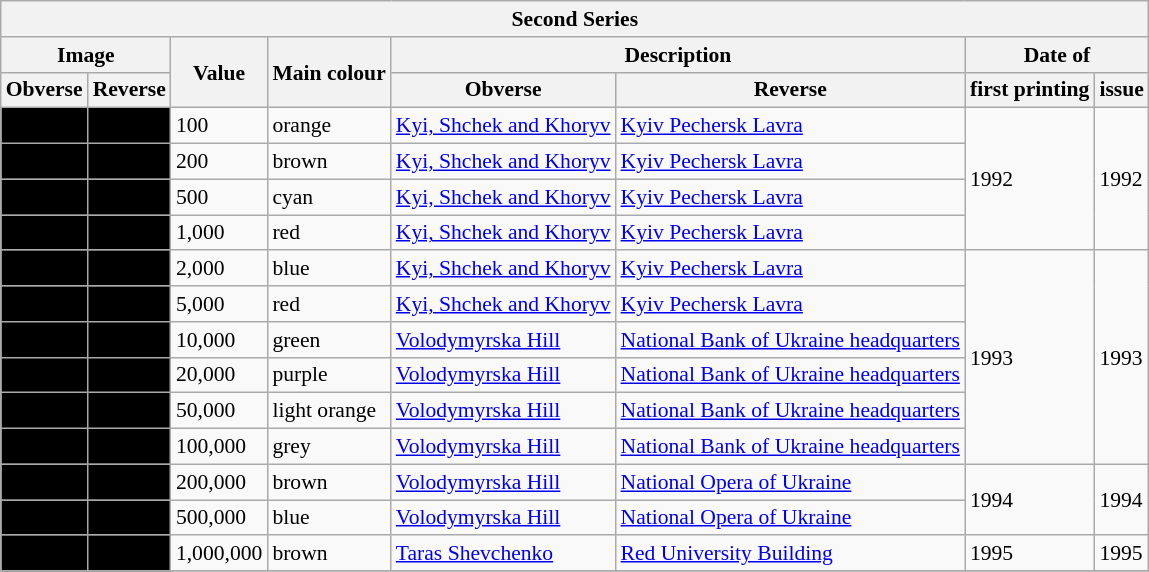<table class="wikitable" style="font-size: 90%">
<tr>
<th colspan="9">Second Series</th>
</tr>
<tr>
<th colspan="2">Image</th>
<th rowspan="2">Value</th>
<th rowspan="2">Main colour</th>
<th colspan="2">Description</th>
<th colspan="2">Date of</th>
</tr>
<tr>
<th>Obverse</th>
<th>Reverse</th>
<th>Obverse</th>
<th>Reverse</th>
<th>first printing</th>
<th>issue</th>
</tr>
<tr>
<td align="center" bgcolor="#000000"></td>
<td align="center" bgcolor="#000000"></td>
<td>100</td>
<td>orange</td>
<td><a href='#'>Kyi, Shchek and Khoryv</a></td>
<td><a href='#'>Kyiv Pechersk Lavra</a></td>
<td rowspan="4">1992</td>
<td rowspan="4">1992</td>
</tr>
<tr>
<td align="center" bgcolor="#000000"></td>
<td align="center" bgcolor="#000000"></td>
<td>200</td>
<td>brown</td>
<td><a href='#'>Kyi, Shchek and Khoryv</a></td>
<td><a href='#'>Kyiv Pechersk Lavra</a></td>
</tr>
<tr>
<td align="center" bgcolor="#000000"></td>
<td align="center" bgcolor="#000000"></td>
<td>500</td>
<td>cyan</td>
<td><a href='#'>Kyi, Shchek and Khoryv</a></td>
<td><a href='#'>Kyiv Pechersk Lavra</a></td>
</tr>
<tr>
<td align="center" bgcolor="#000000"></td>
<td align="center" bgcolor="#000000"></td>
<td>1,000</td>
<td>red</td>
<td><a href='#'>Kyi, Shchek and Khoryv</a></td>
<td><a href='#'>Kyiv Pechersk Lavra</a></td>
</tr>
<tr>
<td align="center" bgcolor="#000000"></td>
<td align="center" bgcolor="#000000"></td>
<td>2,000</td>
<td>blue</td>
<td><a href='#'>Kyi, Shchek and Khoryv</a></td>
<td><a href='#'>Kyiv Pechersk Lavra</a></td>
<td rowspan="6">1993</td>
<td rowspan="6">1993</td>
</tr>
<tr>
<td align="center" bgcolor="#000000"></td>
<td align="center" bgcolor="#000000"></td>
<td>5,000</td>
<td>red</td>
<td><a href='#'>Kyi, Shchek and Khoryv</a></td>
<td><a href='#'>Kyiv Pechersk Lavra</a></td>
</tr>
<tr>
<td align="center" bgcolor="#000000"></td>
<td align="center" bgcolor="#000000"></td>
<td>10,000</td>
<td>green</td>
<td><a href='#'>Volodymyrska Hill</a></td>
<td><a href='#'>National Bank of Ukraine headquarters</a></td>
</tr>
<tr>
<td align="center" bgcolor="#000000"></td>
<td align="center" bgcolor="#000000"></td>
<td>20,000</td>
<td>purple</td>
<td><a href='#'>Volodymyrska Hill</a></td>
<td><a href='#'>National Bank of Ukraine headquarters</a></td>
</tr>
<tr>
<td align="center" bgcolor="#000000"></td>
<td align="center" bgcolor="#000000"></td>
<td>50,000</td>
<td>light orange</td>
<td><a href='#'>Volodymyrska Hill</a></td>
<td><a href='#'>National Bank of Ukraine headquarters</a></td>
</tr>
<tr>
<td align="center" bgcolor="#000000"></td>
<td align="center" bgcolor="#000000"></td>
<td>100,000</td>
<td>grey</td>
<td><a href='#'>Volodymyrska Hill</a></td>
<td><a href='#'>National Bank of Ukraine headquarters</a></td>
</tr>
<tr>
<td align="center" bgcolor="#000000"></td>
<td align="center" bgcolor="#000000"></td>
<td>200,000</td>
<td>brown</td>
<td><a href='#'>Volodymyrska Hill</a></td>
<td><a href='#'>National Opera of Ukraine</a></td>
<td rowspan="2">1994</td>
<td rowspan="2">1994</td>
</tr>
<tr>
<td align="center" bgcolor="#000000"></td>
<td align="center" bgcolor="#000000"></td>
<td>500,000</td>
<td>blue</td>
<td><a href='#'>Volodymyrska Hill</a></td>
<td><a href='#'>National Opera of Ukraine</a></td>
</tr>
<tr>
<td align="center" bgcolor="#000000"></td>
<td align="center" bgcolor="#000000"></td>
<td>1,000,000</td>
<td>brown</td>
<td><a href='#'>Taras Shevchenko</a></td>
<td><a href='#'>Red University Building</a></td>
<td rowspan="1">1995</td>
<td rowspan="1">1995</td>
</tr>
<tr>
</tr>
</table>
